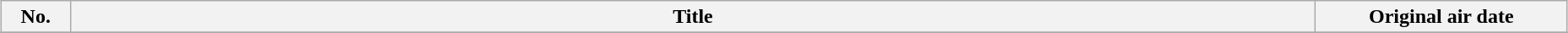<table class="wikitable" style="width:98%; margin:auto; background:#FFF;">
<tr>
<th style="width:3em;">No.</th>
<th>Title</th>
<th style="width:12em;">Original air date</th>
</tr>
<tr>
</tr>
</table>
